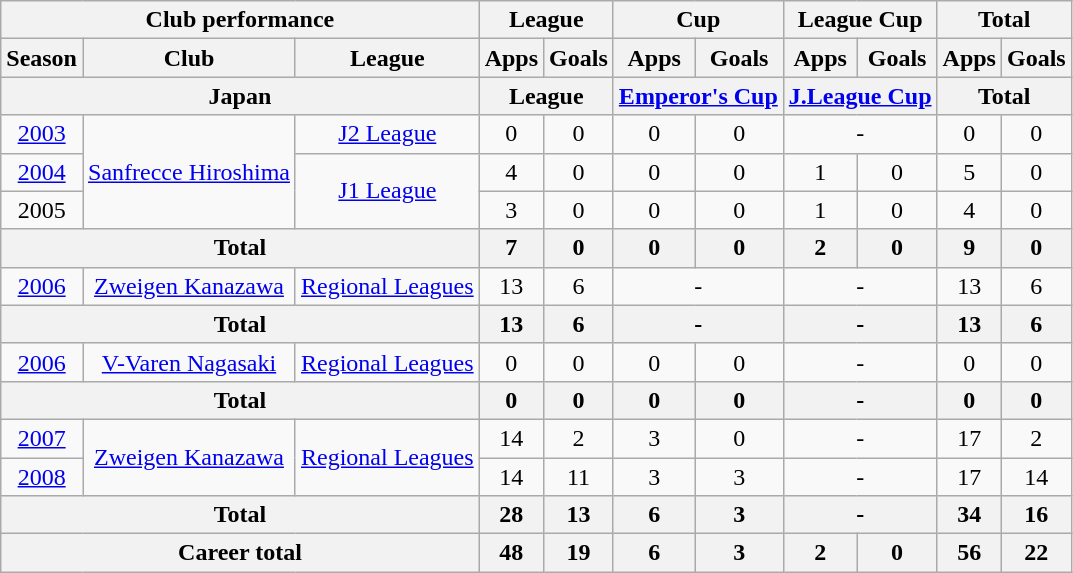<table class="wikitable" style="text-align:center">
<tr>
<th colspan=3>Club performance</th>
<th colspan=2>League</th>
<th colspan=2>Cup</th>
<th colspan=2>League Cup</th>
<th colspan=2>Total</th>
</tr>
<tr>
<th>Season</th>
<th>Club</th>
<th>League</th>
<th>Apps</th>
<th>Goals</th>
<th>Apps</th>
<th>Goals</th>
<th>Apps</th>
<th>Goals</th>
<th>Apps</th>
<th>Goals</th>
</tr>
<tr>
<th colspan=3>Japan</th>
<th colspan=2>League</th>
<th colspan=2><a href='#'>Emperor's Cup</a></th>
<th colspan=2><a href='#'>J.League Cup</a></th>
<th colspan=2>Total</th>
</tr>
<tr>
<td><a href='#'>2003</a></td>
<td rowspan="3"><a href='#'>Sanfrecce Hiroshima</a></td>
<td><a href='#'>J2 League</a></td>
<td>0</td>
<td>0</td>
<td>0</td>
<td>0</td>
<td colspan="2">-</td>
<td>0</td>
<td>0</td>
</tr>
<tr>
<td><a href='#'>2004</a></td>
<td rowspan="2"><a href='#'>J1 League</a></td>
<td>4</td>
<td>0</td>
<td>0</td>
<td>0</td>
<td>1</td>
<td>0</td>
<td>5</td>
<td>0</td>
</tr>
<tr>
<td>2005</td>
<td>3</td>
<td>0</td>
<td>0</td>
<td>0</td>
<td>1</td>
<td>0</td>
<td>4</td>
<td>0</td>
</tr>
<tr>
<th colspan="3">Total</th>
<th>7</th>
<th>0</th>
<th>0</th>
<th>0</th>
<th>2</th>
<th>0</th>
<th>9</th>
<th>0</th>
</tr>
<tr>
<td><a href='#'>2006</a></td>
<td><a href='#'>Zweigen Kanazawa</a></td>
<td><a href='#'>Regional Leagues</a></td>
<td>13</td>
<td>6</td>
<td colspan="2">-</td>
<td colspan="2">-</td>
<td>13</td>
<td>6</td>
</tr>
<tr>
<th colspan="3">Total</th>
<th>13</th>
<th>6</th>
<th colspan="2">-</th>
<th colspan="2">-</th>
<th>13</th>
<th>6</th>
</tr>
<tr>
<td><a href='#'>2006</a></td>
<td><a href='#'>V-Varen Nagasaki</a></td>
<td><a href='#'>Regional Leagues</a></td>
<td>0</td>
<td>0</td>
<td>0</td>
<td>0</td>
<td colspan="2">-</td>
<td>0</td>
<td>0</td>
</tr>
<tr>
<th colspan="3">Total</th>
<th>0</th>
<th>0</th>
<th>0</th>
<th>0</th>
<th colspan="2">-</th>
<th>0</th>
<th>0</th>
</tr>
<tr>
<td><a href='#'>2007</a></td>
<td rowspan="2"><a href='#'>Zweigen Kanazawa</a></td>
<td rowspan="2"><a href='#'>Regional Leagues</a></td>
<td>14</td>
<td>2</td>
<td>3</td>
<td>0</td>
<td colspan="2">-</td>
<td>17</td>
<td>2</td>
</tr>
<tr>
<td><a href='#'>2008</a></td>
<td>14</td>
<td>11</td>
<td>3</td>
<td>3</td>
<td colspan="2">-</td>
<td>17</td>
<td>14</td>
</tr>
<tr>
<th colspan="3">Total</th>
<th>28</th>
<th>13</th>
<th>6</th>
<th>3</th>
<th colspan="2">-</th>
<th>34</th>
<th>16</th>
</tr>
<tr>
<th colspan=3>Career total</th>
<th>48</th>
<th>19</th>
<th>6</th>
<th>3</th>
<th>2</th>
<th>0</th>
<th>56</th>
<th>22</th>
</tr>
</table>
